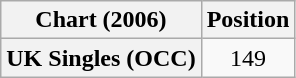<table class="wikitable plainrowheaders" style="text-align:center">
<tr>
<th>Chart (2006)</th>
<th>Position</th>
</tr>
<tr>
<th scope="row">UK Singles (OCC)</th>
<td>149</td>
</tr>
</table>
